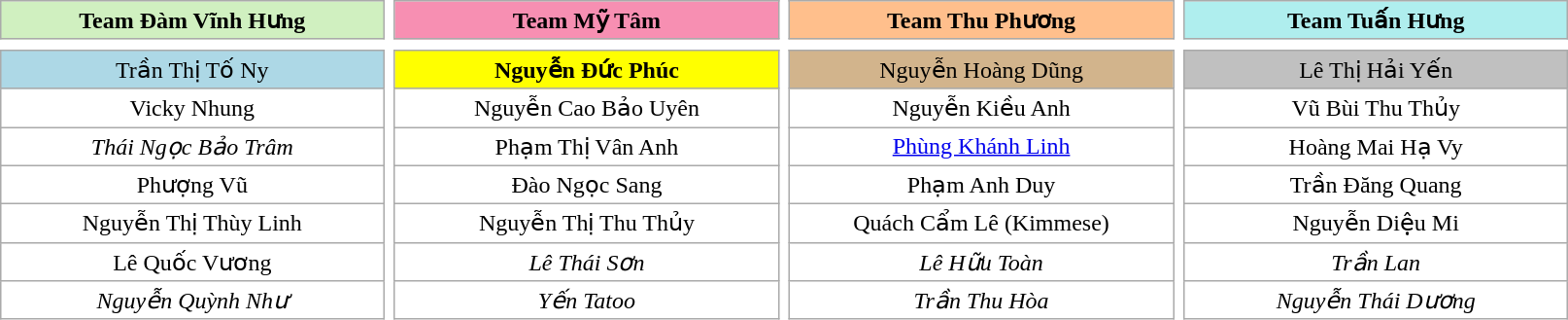<table class="wikitable" style="border:none;background:transparent;text-align:center;margin:auto">
<tr>
<td bgcolor="#d0f0c0" style="width:16em"><strong>Team Đàm Vĩnh Hưng</strong></td>
<td style="border:none" bgcolor="transparent"></td>
<td bgcolor="#F78FB2" style="width:16em"><strong>Team Mỹ Tâm</strong></td>
<td style="border:none" bgcolor="transparent"></td>
<td bgcolor="#ffbf8c" style="width:16em"><strong>Team Thu Phương</strong></td>
<td style="border:none" bgcolor="transparent"></td>
<td bgcolor="#afeeee" style="width:16em"><strong>Team Tuấn Hưng</strong></td>
</tr>
<tr style="border:none" bgcolor="transparent">
<td style="border:none" bgcolor="transparent"></td>
</tr>
<tr>
<td bgcolor="lightblue">Trần Thị Tố Ny</td>
<td rowspan="10" style="border:none" bgcolor="transparent"></td>
<td bgcolor="yellow"><strong>Nguyễn Đức Phúc</strong></td>
<td rowspan="10" style="border:none" bgcolor="transparent"></td>
<td bgcolor="tan">Nguyễn Hoàng Dũng</td>
<td rowspan="10" style="border:none" bgcolor="transparent"></td>
<td bgcolor="silver">Lê Thị Hải Yến</td>
</tr>
<tr>
<td>Vicky Nhung</td>
<td>Nguyễn Cao Bảo Uyên</td>
<td>Nguyễn Kiều Anh</td>
<td>Vũ Bùi Thu Thủy</td>
</tr>
<tr>
<td><em>Thái Ngọc Bảo Trâm</em></td>
<td>Phạm Thị Vân Anh</td>
<td><a href='#'>Phùng Khánh Linh</a></td>
<td>Hoàng Mai Hạ Vy</td>
</tr>
<tr>
<td>Phượng Vũ</td>
<td>Đào Ngọc Sang</td>
<td>Phạm Anh Duy</td>
<td>Trần Đăng Quang</td>
</tr>
<tr>
<td>Nguyễn Thị Thùy Linh</td>
<td>Nguyễn Thị Thu Thủy</td>
<td>Quách Cẩm Lê (Kimmese)</td>
<td>Nguyễn Diệu Mi</td>
</tr>
<tr>
<td>Lê Quốc Vương</td>
<td><em>Lê Thái Sơn</em></td>
<td><em>Lê Hữu Toàn</em></td>
<td><em>Trần Lan</em></td>
</tr>
<tr>
<td><em>Nguyễn Quỳnh Như</em></td>
<td><em>Yến Tatoo</em></td>
<td><em>Trần Thu Hòa</em></td>
<td><em>Nguyễn Thái Dương</em></td>
</tr>
<tr>
</tr>
</table>
